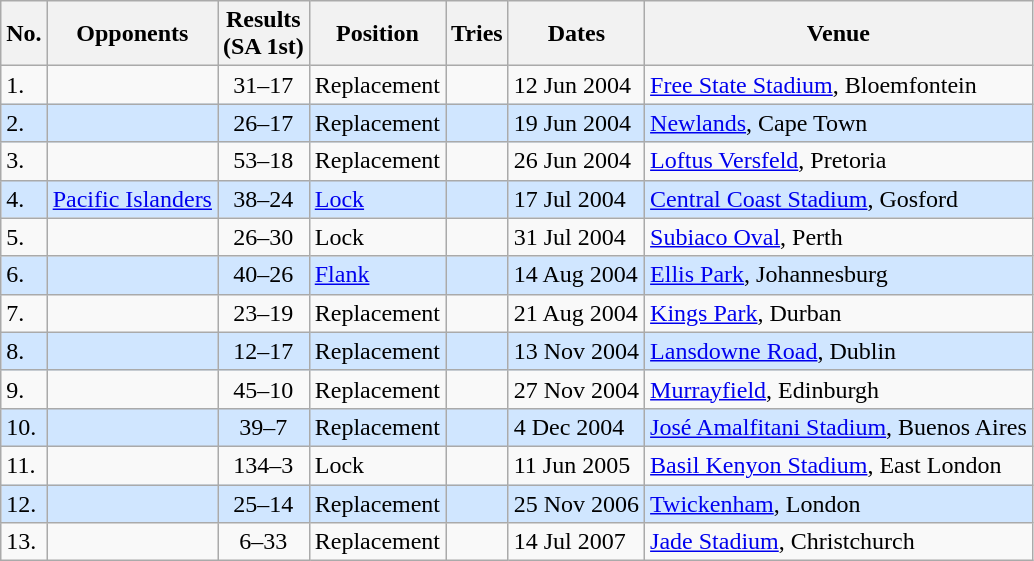<table class="wikitable sortable">
<tr>
<th>No.</th>
<th>Opponents</th>
<th>Results<br>(SA 1st)</th>
<th>Position</th>
<th>Tries</th>
<th>Dates</th>
<th>Venue</th>
</tr>
<tr>
<td>1.</td>
<td></td>
<td align="center">31–17</td>
<td>Replacement</td>
<td></td>
<td>12 Jun 2004</td>
<td><a href='#'>Free State Stadium</a>, Bloemfontein</td>
</tr>
<tr style="background: #D0E6FF;">
<td>2.</td>
<td></td>
<td align="center">26–17</td>
<td>Replacement</td>
<td></td>
<td>19 Jun 2004</td>
<td><a href='#'>Newlands</a>, Cape Town</td>
</tr>
<tr>
<td>3.</td>
<td></td>
<td align="center">53–18</td>
<td>Replacement</td>
<td></td>
<td>26 Jun 2004</td>
<td><a href='#'>Loftus Versfeld</a>, Pretoria</td>
</tr>
<tr style="background: #D0E6FF;">
<td>4.</td>
<td> <a href='#'>Pacific Islanders</a></td>
<td align="center">38–24</td>
<td><a href='#'>Lock</a></td>
<td></td>
<td>17 Jul 2004</td>
<td><a href='#'>Central Coast Stadium</a>, Gosford</td>
</tr>
<tr>
<td>5.</td>
<td></td>
<td align="center">26–30</td>
<td>Lock</td>
<td></td>
<td>31 Jul 2004</td>
<td><a href='#'>Subiaco Oval</a>, Perth</td>
</tr>
<tr style="background: #D0E6FF;">
<td>6.</td>
<td></td>
<td align="center">40–26</td>
<td><a href='#'>Flank</a></td>
<td></td>
<td>14 Aug 2004</td>
<td><a href='#'>Ellis Park</a>, Johannesburg</td>
</tr>
<tr>
<td>7.</td>
<td></td>
<td align="center">23–19</td>
<td>Replacement</td>
<td></td>
<td>21 Aug 2004</td>
<td><a href='#'>Kings Park</a>, Durban</td>
</tr>
<tr style="background: #D0E6FF;">
<td>8.</td>
<td></td>
<td align="center">12–17</td>
<td>Replacement</td>
<td></td>
<td>13 Nov 2004</td>
<td><a href='#'>Lansdowne Road</a>, Dublin</td>
</tr>
<tr>
<td>9.</td>
<td></td>
<td align="center">45–10</td>
<td>Replacement</td>
<td></td>
<td>27 Nov 2004</td>
<td><a href='#'>Murrayfield</a>, Edinburgh</td>
</tr>
<tr style="background: #D0E6FF;">
<td>10.</td>
<td></td>
<td align="center">39–7</td>
<td>Replacement</td>
<td></td>
<td>4 Dec 2004</td>
<td><a href='#'>José Amalfitani Stadium</a>, Buenos Aires</td>
</tr>
<tr>
<td>11.</td>
<td></td>
<td align="center">134–3</td>
<td>Lock</td>
<td></td>
<td>11 Jun 2005</td>
<td><a href='#'>Basil Kenyon Stadium</a>, East London</td>
</tr>
<tr style="background: #D0E6FF;">
<td>12.</td>
<td></td>
<td align="center">25–14</td>
<td>Replacement</td>
<td></td>
<td>25 Nov 2006</td>
<td><a href='#'>Twickenham</a>, London</td>
</tr>
<tr>
<td>13.</td>
<td></td>
<td align="center">6–33</td>
<td>Replacement</td>
<td></td>
<td>14 Jul 2007</td>
<td><a href='#'>Jade Stadium</a>, Christchurch</td>
</tr>
</table>
